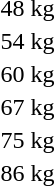<table>
<tr>
<td rowspan=2>48 kg</td>
<td rowspan=2></td>
<td rowspan=2></td>
<td></td>
</tr>
<tr>
<td></td>
</tr>
<tr>
<td rowspan=2>54 kg</td>
<td rowspan=2></td>
<td rowspan=2></td>
<td></td>
</tr>
<tr>
<td></td>
</tr>
<tr>
<td rowspan=2>60 kg</td>
<td rowspan=2></td>
<td rowspan=2></td>
<td></td>
</tr>
<tr>
<td></td>
</tr>
<tr>
<td rowspan=2>67 kg</td>
<td rowspan=2></td>
<td rowspan=2></td>
<td></td>
</tr>
<tr>
<td></td>
</tr>
<tr>
<td rowspan=2>75 kg</td>
<td rowspan=2></td>
<td rowspan=2></td>
<td></td>
</tr>
<tr>
<td></td>
</tr>
<tr>
<td rowspan=2>86 kg</td>
<td rowspan=2></td>
<td rowspan=2></td>
<td></td>
</tr>
<tr>
<td></td>
</tr>
</table>
